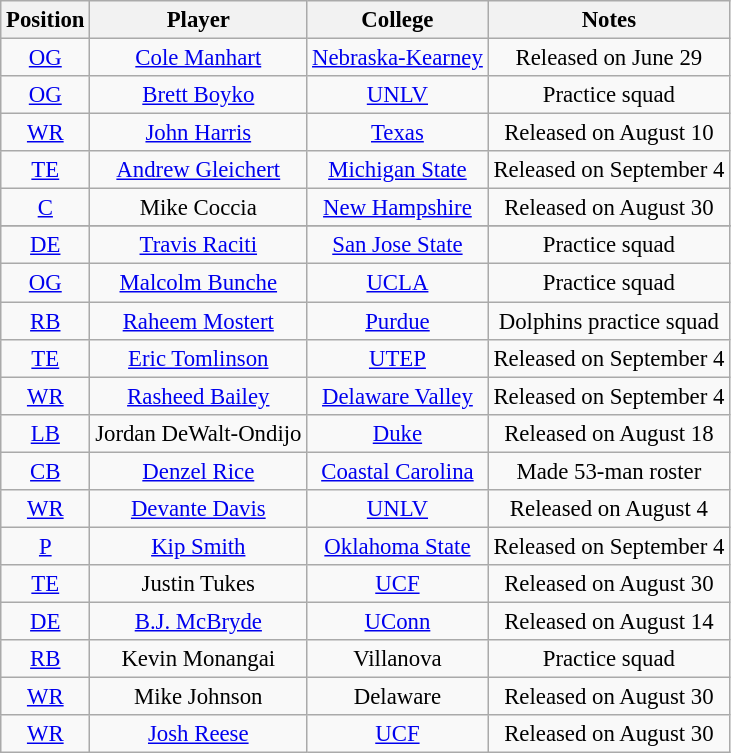<table class="wikitable" style="font-size: 95%; text-align: center;">
<tr>
<th>Position</th>
<th>Player</th>
<th>College</th>
<th>Notes</th>
</tr>
<tr>
<td><a href='#'>OG</a></td>
<td><a href='#'>Cole Manhart</a></td>
<td><a href='#'>Nebraska-Kearney</a></td>
<td>Released on June 29</td>
</tr>
<tr>
<td><a href='#'>OG</a></td>
<td><a href='#'>Brett Boyko</a></td>
<td><a href='#'>UNLV</a></td>
<td>Practice squad</td>
</tr>
<tr>
<td><a href='#'>WR</a></td>
<td><a href='#'>John Harris</a></td>
<td><a href='#'>Texas</a></td>
<td>Released on August 10</td>
</tr>
<tr>
<td><a href='#'>TE</a></td>
<td><a href='#'>Andrew Gleichert</a></td>
<td><a href='#'>Michigan State</a></td>
<td>Released on September 4</td>
</tr>
<tr>
<td><a href='#'>C</a></td>
<td>Mike Coccia</td>
<td><a href='#'>New Hampshire</a></td>
<td>Released on August 30</td>
</tr>
<tr>
</tr>
<tr>
<td><a href='#'>DE</a></td>
<td><a href='#'>Travis Raciti</a></td>
<td><a href='#'>San Jose State</a></td>
<td>Practice squad</td>
</tr>
<tr>
<td><a href='#'>OG</a></td>
<td><a href='#'>Malcolm Bunche</a></td>
<td><a href='#'>UCLA</a></td>
<td>Practice squad</td>
</tr>
<tr>
<td><a href='#'>RB</a></td>
<td><a href='#'>Raheem Mostert</a></td>
<td><a href='#'>Purdue</a></td>
<td>Dolphins practice squad</td>
</tr>
<tr>
<td><a href='#'>TE</a></td>
<td><a href='#'>Eric Tomlinson</a></td>
<td><a href='#'>UTEP</a></td>
<td>Released on September 4</td>
</tr>
<tr>
<td><a href='#'>WR</a></td>
<td><a href='#'>Rasheed Bailey</a></td>
<td><a href='#'>Delaware Valley</a></td>
<td>Released on September 4</td>
</tr>
<tr>
<td><a href='#'>LB</a></td>
<td>Jordan DeWalt-Ondijo</td>
<td><a href='#'>Duke</a></td>
<td>Released on August 18</td>
</tr>
<tr>
<td><a href='#'>CB</a></td>
<td><a href='#'>Denzel Rice</a></td>
<td><a href='#'>Coastal Carolina</a></td>
<td>Made 53-man roster</td>
</tr>
<tr>
<td><a href='#'>WR</a></td>
<td><a href='#'>Devante Davis</a></td>
<td><a href='#'>UNLV</a></td>
<td>Released on August 4</td>
</tr>
<tr>
<td><a href='#'>P</a></td>
<td><a href='#'>Kip Smith</a></td>
<td><a href='#'>Oklahoma State</a></td>
<td>Released on September 4</td>
</tr>
<tr>
<td><a href='#'>TE</a></td>
<td>Justin Tukes</td>
<td><a href='#'>UCF</a></td>
<td>Released on August 30</td>
</tr>
<tr>
<td><a href='#'>DE</a></td>
<td><a href='#'>B.J. McBryde</a></td>
<td><a href='#'>UConn</a></td>
<td>Released on August 14</td>
</tr>
<tr>
<td><a href='#'>RB</a></td>
<td>Kevin Monangai</td>
<td>Villanova</td>
<td>Practice squad</td>
</tr>
<tr>
<td><a href='#'>WR</a></td>
<td>Mike Johnson</td>
<td>Delaware</td>
<td>Released on August 30</td>
</tr>
<tr>
<td><a href='#'>WR</a></td>
<td><a href='#'>Josh Reese</a></td>
<td><a href='#'>UCF</a></td>
<td>Released on August 30</td>
</tr>
</table>
